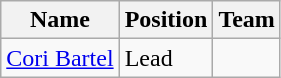<table class="wikitable">
<tr>
<th><strong>Name</strong></th>
<th><strong>Position</strong></th>
<th><strong>Team</strong></th>
</tr>
<tr>
<td><a href='#'>Cori Bartel</a></td>
<td>Lead</td>
<td></td>
</tr>
</table>
